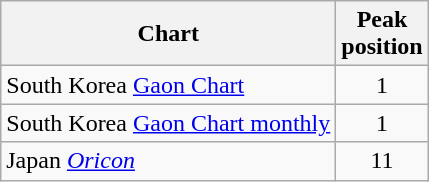<table class="wikitable" style="text-align:center;">
<tr>
<th>Chart</th>
<th>Peak<br>position</th>
</tr>
<tr>
<td style="text-align:left;">South Korea <a href='#'>Gaon Chart</a></td>
<td>1</td>
</tr>
<tr>
<td style="text-align:left;">South Korea <a href='#'>Gaon Chart monthly</a></td>
<td>1</td>
</tr>
<tr>
<td style="text-align:left;">Japan <em><a href='#'>Oricon</a></em></td>
<td>11</td>
</tr>
</table>
